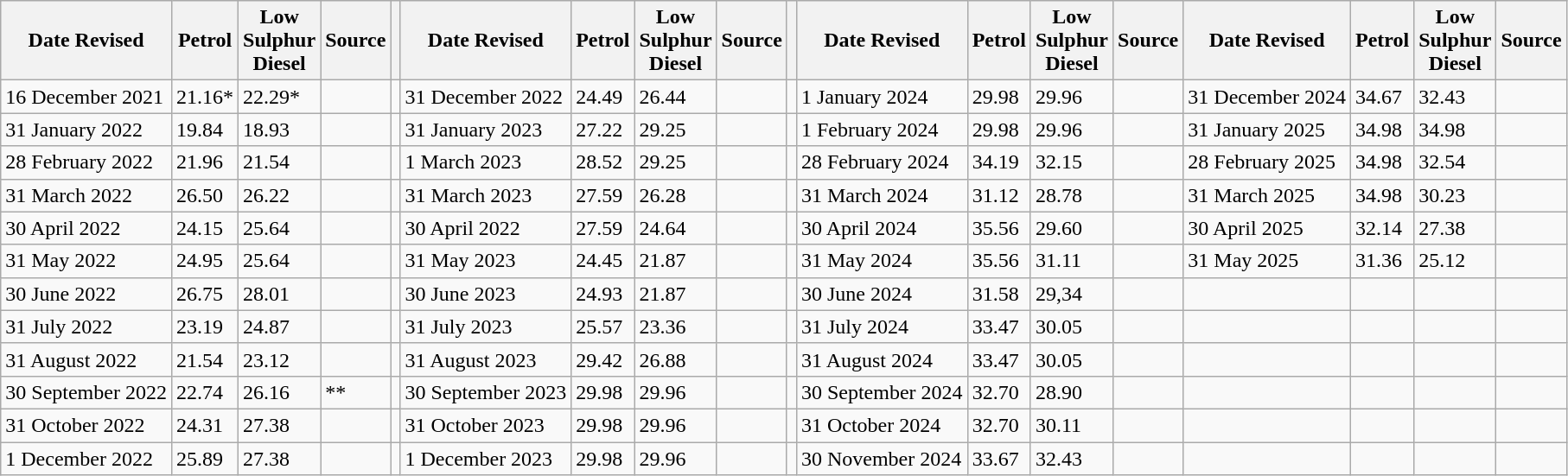<table class="wikitable">
<tr>
<th>Date Revised</th>
<th>Petrol</th>
<th>Low<br>Sulphur<br>Diesel</th>
<th>Source</th>
<th></th>
<th>Date Revised</th>
<th>Petrol</th>
<th>Low<br>Sulphur<br>Diesel</th>
<th>Source</th>
<th></th>
<th>Date Revised</th>
<th>Petrol</th>
<th>Low<br>Sulphur<br>Diesel</th>
<th>Source</th>
<th>Date Revised</th>
<th>Petrol</th>
<th>Low<br>Sulphur<br>Diesel</th>
<th>Source</th>
</tr>
<tr>
<td>16 December 2021</td>
<td>21.16*</td>
<td>22.29*</td>
<td></td>
<td></td>
<td>31 December 2022</td>
<td>24.49</td>
<td>26.44</td>
<td></td>
<td></td>
<td>1 January 2024</td>
<td>29.98</td>
<td>29.96</td>
<td></td>
<td>31 December 2024</td>
<td>34.67</td>
<td>32.43</td>
<td></td>
</tr>
<tr>
<td>31 January 2022</td>
<td>19.84</td>
<td>18.93</td>
<td></td>
<td></td>
<td>31 January 2023</td>
<td>27.22</td>
<td>29.25</td>
<td></td>
<td></td>
<td>1 February 2024</td>
<td>29.98</td>
<td>29.96</td>
<td></td>
<td>31 January 2025</td>
<td>34.98</td>
<td>34.98</td>
<td></td>
</tr>
<tr>
<td>28 February 2022</td>
<td>21.96</td>
<td>21.54</td>
<td></td>
<td></td>
<td>1 March 2023</td>
<td>28.52</td>
<td>29.25</td>
<td></td>
<td></td>
<td>28 February 2024</td>
<td>34.19</td>
<td>32.15</td>
<td></td>
<td>28 February 2025</td>
<td>34.98</td>
<td>32.54</td>
<td></td>
</tr>
<tr>
<td>31 March 2022</td>
<td>26.50</td>
<td>26.22</td>
<td></td>
<td></td>
<td>31 March 2023</td>
<td>27.59</td>
<td>26.28</td>
<td></td>
<td></td>
<td>31 March 2024</td>
<td>31.12</td>
<td>28.78</td>
<td></td>
<td>31 March 2025</td>
<td>34.98</td>
<td>30.23</td>
<td></td>
</tr>
<tr>
<td>30 April 2022</td>
<td>24.15</td>
<td>25.64</td>
<td></td>
<td></td>
<td>30 April 2022</td>
<td>27.59</td>
<td>24.64</td>
<td></td>
<td></td>
<td>30 April 2024</td>
<td>35.56</td>
<td>29.60</td>
<td></td>
<td>30 April 2025</td>
<td>32.14</td>
<td>27.38</td>
<td></td>
</tr>
<tr>
<td>31 May 2022</td>
<td>24.95</td>
<td>25.64</td>
<td></td>
<td></td>
<td>31 May 2023</td>
<td>24.45</td>
<td>21.87</td>
<td></td>
<td></td>
<td>31 May 2024</td>
<td>35.56</td>
<td>31.11</td>
<td></td>
<td>31 May 2025</td>
<td>31.36</td>
<td>25.12</td>
<td></td>
</tr>
<tr>
<td>30 June 2022</td>
<td>26.75</td>
<td>28.01</td>
<td></td>
<td></td>
<td>30 June 2023</td>
<td>24.93</td>
<td>21.87</td>
<td></td>
<td></td>
<td>30 June 2024</td>
<td>31.58</td>
<td>29,34</td>
<td></td>
<td></td>
<td></td>
<td></td>
<td></td>
</tr>
<tr>
<td>31 July 2022</td>
<td>23.19</td>
<td>24.87</td>
<td></td>
<td></td>
<td>31 July 2023</td>
<td>25.57</td>
<td>23.36</td>
<td></td>
<td></td>
<td>31 July 2024</td>
<td>33.47</td>
<td>30.05</td>
<td></td>
<td></td>
<td></td>
<td></td>
<td></td>
</tr>
<tr>
<td>31 August 2022</td>
<td>21.54</td>
<td>23.12</td>
<td></td>
<td></td>
<td>31 August 2023</td>
<td>29.42</td>
<td>26.88</td>
<td></td>
<td></td>
<td>31 August 2024</td>
<td>33.47</td>
<td>30.05</td>
<td></td>
<td></td>
<td></td>
<td></td>
<td></td>
</tr>
<tr>
<td>30 September 2022</td>
<td>22.74</td>
<td>26.16</td>
<td>**</td>
<td></td>
<td>30 September 2023</td>
<td>29.98</td>
<td>29.96</td>
<td></td>
<td></td>
<td>30 September 2024</td>
<td>32.70</td>
<td>28.90</td>
<td></td>
<td></td>
<td></td>
<td></td>
<td></td>
</tr>
<tr>
<td>31 October 2022</td>
<td>24.31</td>
<td>27.38</td>
<td></td>
<td></td>
<td>31 October 2023</td>
<td>29.98</td>
<td>29.96</td>
<td></td>
<td></td>
<td>31 October 2024</td>
<td>32.70</td>
<td>30.11</td>
<td></td>
<td></td>
<td></td>
<td></td>
<td></td>
</tr>
<tr>
<td>1 December 2022</td>
<td>25.89</td>
<td>27.38</td>
<td></td>
<td></td>
<td>1 December 2023</td>
<td>29.98</td>
<td>29.96</td>
<td></td>
<td></td>
<td>30 November 2024</td>
<td>33.67</td>
<td>32.43</td>
<td></td>
<td></td>
<td></td>
<td></td>
<td></td>
</tr>
</table>
